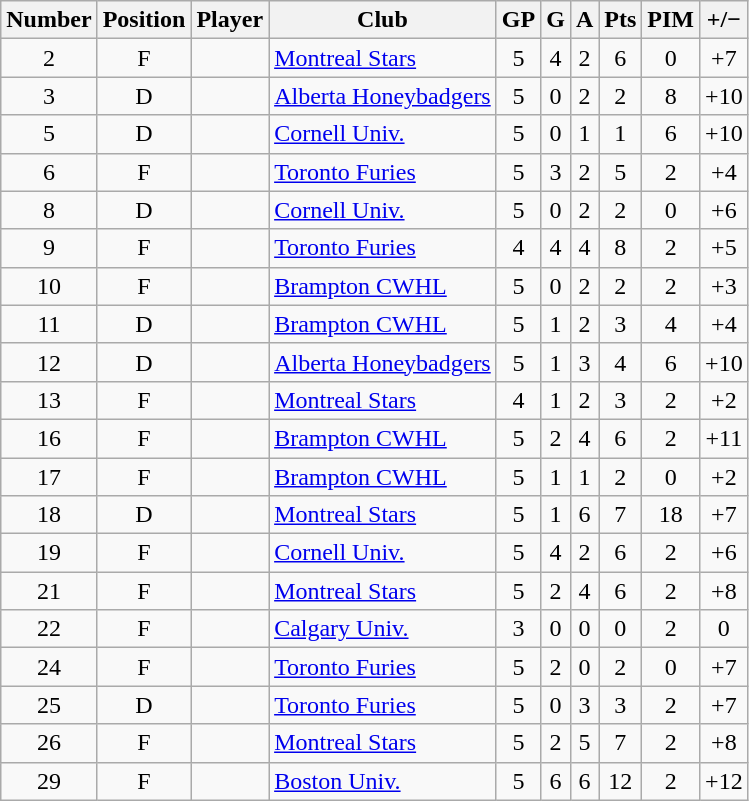<table class="wikitable sortable" style="text-align: center;">
<tr>
<th>Number</th>
<th>Position</th>
<th>Player</th>
<th>Club</th>
<th>GP</th>
<th>G</th>
<th>A</th>
<th>Pts</th>
<th>PIM</th>
<th>+/−</th>
</tr>
<tr>
<td>2</td>
<td>F</td>
<td align=left></td>
<td align=left> <a href='#'>Montreal Stars</a></td>
<td>5</td>
<td>4</td>
<td>2</td>
<td>6</td>
<td>0</td>
<td>+7</td>
</tr>
<tr>
<td>3</td>
<td>D</td>
<td align=left></td>
<td align=left> <a href='#'>Alberta Honeybadgers</a></td>
<td>5</td>
<td>0</td>
<td>2</td>
<td>2</td>
<td>8</td>
<td>+10</td>
</tr>
<tr>
<td>5</td>
<td>D</td>
<td align=left></td>
<td align=left> <a href='#'>Cornell Univ.</a></td>
<td>5</td>
<td>0</td>
<td>1</td>
<td>1</td>
<td>6</td>
<td>+10</td>
</tr>
<tr>
<td>6</td>
<td>F</td>
<td align=left></td>
<td align=left> <a href='#'>Toronto Furies</a></td>
<td>5</td>
<td>3</td>
<td>2</td>
<td>5</td>
<td>2</td>
<td>+4</td>
</tr>
<tr>
<td>8</td>
<td>D</td>
<td align=left></td>
<td align=left> <a href='#'>Cornell Univ.</a></td>
<td>5</td>
<td>0</td>
<td>2</td>
<td>2</td>
<td>0</td>
<td>+6</td>
</tr>
<tr>
<td>9</td>
<td>F</td>
<td align=left></td>
<td align=left> <a href='#'>Toronto Furies</a></td>
<td>4</td>
<td>4</td>
<td>4</td>
<td>8</td>
<td>2</td>
<td>+5</td>
</tr>
<tr>
<td>10</td>
<td>F</td>
<td align=left></td>
<td align=left> <a href='#'>Brampton CWHL</a></td>
<td>5</td>
<td>0</td>
<td>2</td>
<td>2</td>
<td>2</td>
<td>+3</td>
</tr>
<tr>
<td>11</td>
<td>D</td>
<td align=left></td>
<td align=left> <a href='#'>Brampton CWHL</a></td>
<td>5</td>
<td>1</td>
<td>2</td>
<td>3</td>
<td>4</td>
<td>+4</td>
</tr>
<tr>
<td>12</td>
<td>D</td>
<td align=left></td>
<td align=left> <a href='#'>Alberta Honeybadgers</a></td>
<td>5</td>
<td>1</td>
<td>3</td>
<td>4</td>
<td>6</td>
<td>+10</td>
</tr>
<tr>
<td>13</td>
<td>F</td>
<td align=left></td>
<td align=left> <a href='#'>Montreal Stars</a></td>
<td>4</td>
<td>1</td>
<td>2</td>
<td>3</td>
<td>2</td>
<td>+2</td>
</tr>
<tr>
<td>16</td>
<td>F</td>
<td align=left></td>
<td align=left> <a href='#'>Brampton CWHL</a></td>
<td>5</td>
<td>2</td>
<td>4</td>
<td>6</td>
<td>2</td>
<td>+11</td>
</tr>
<tr>
<td>17</td>
<td>F</td>
<td align=left></td>
<td align=left> <a href='#'>Brampton CWHL</a></td>
<td>5</td>
<td>1</td>
<td>1</td>
<td>2</td>
<td>0</td>
<td>+2</td>
</tr>
<tr>
<td>18</td>
<td>D</td>
<td align=left></td>
<td align=left> <a href='#'>Montreal Stars</a></td>
<td>5</td>
<td>1</td>
<td>6</td>
<td>7</td>
<td>18</td>
<td>+7</td>
</tr>
<tr>
<td>19</td>
<td>F</td>
<td align=left></td>
<td align=left> <a href='#'>Cornell Univ.</a></td>
<td>5</td>
<td>4</td>
<td>2</td>
<td>6</td>
<td>2</td>
<td>+6</td>
</tr>
<tr>
<td>21</td>
<td>F</td>
<td align=left></td>
<td align=left> <a href='#'>Montreal Stars</a></td>
<td>5</td>
<td>2</td>
<td>4</td>
<td>6</td>
<td>2</td>
<td>+8</td>
</tr>
<tr>
<td>22</td>
<td>F</td>
<td align=left></td>
<td align=left> <a href='#'>Calgary Univ.</a></td>
<td>3</td>
<td>0</td>
<td>0</td>
<td>0</td>
<td>2</td>
<td>0</td>
</tr>
<tr>
<td>24</td>
<td>F</td>
<td align=left></td>
<td align=left> <a href='#'>Toronto Furies</a></td>
<td>5</td>
<td>2</td>
<td>0</td>
<td>2</td>
<td>0</td>
<td>+7</td>
</tr>
<tr>
<td>25</td>
<td>D</td>
<td align=left></td>
<td align=left> <a href='#'>Toronto Furies</a></td>
<td>5</td>
<td>0</td>
<td>3</td>
<td>3</td>
<td>2</td>
<td>+7</td>
</tr>
<tr>
<td>26</td>
<td>F</td>
<td align=left></td>
<td align=left> <a href='#'>Montreal Stars</a></td>
<td>5</td>
<td>2</td>
<td>5</td>
<td>7</td>
<td>2</td>
<td>+8</td>
</tr>
<tr>
<td>29</td>
<td>F</td>
<td align=left></td>
<td align=left> <a href='#'>Boston Univ.</a></td>
<td>5</td>
<td>6</td>
<td>6</td>
<td>12</td>
<td>2</td>
<td>+12</td>
</tr>
</table>
